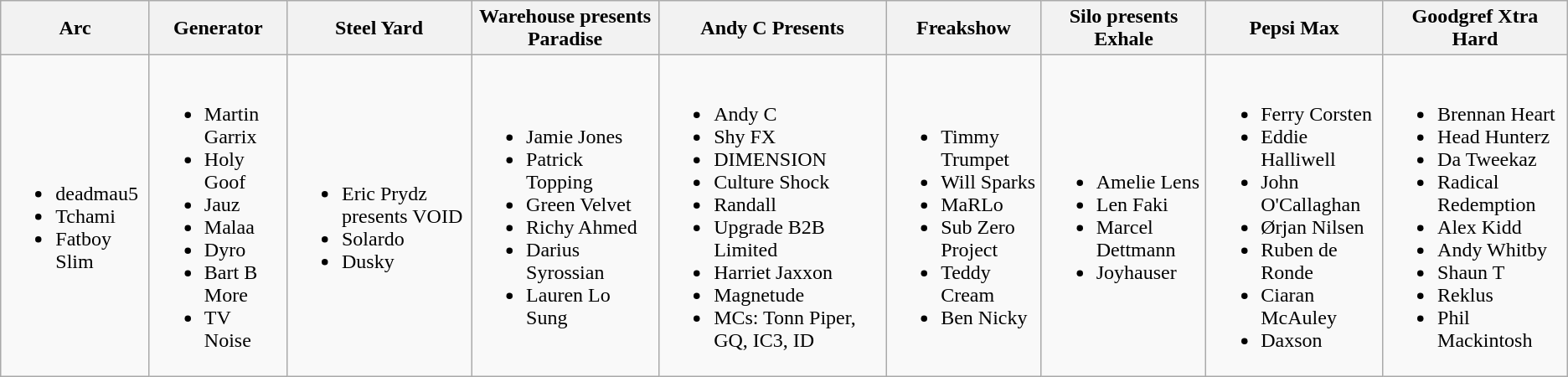<table class="wikitable">
<tr>
<th>Arc</th>
<th>Generator</th>
<th>Steel Yard</th>
<th>Warehouse presents Paradise</th>
<th>Andy C Presents</th>
<th>Freakshow</th>
<th>Silo presents Exhale</th>
<th>Pepsi Max</th>
<th>Goodgref Xtra Hard</th>
</tr>
<tr>
<td><br><ul><li>deadmau5</li><li>Tchami</li><li>Fatboy Slim</li></ul></td>
<td><br><ul><li>Martin Garrix</li><li>Holy Goof</li><li>Jauz</li><li>Malaa</li><li>Dyro</li><li>Bart B More</li><li>TV Noise</li></ul></td>
<td><br><ul><li>Eric Prydz presents VOID</li><li>Solardo</li><li>Dusky</li></ul></td>
<td><br><ul><li>Jamie Jones</li><li>Patrick Topping</li><li>Green Velvet</li><li>Richy Ahmed</li><li>Darius Syrossian</li><li>Lauren Lo Sung</li></ul></td>
<td><br><ul><li>Andy C</li><li>Shy FX</li><li>DIMENSION</li><li>Culture Shock</li><li>Randall</li><li>Upgrade B2B Limited</li><li>Harriet Jaxxon</li><li>Magnetude</li><li>MCs: Tonn Piper, GQ, IC3, ID</li></ul></td>
<td><br><ul><li>Timmy Trumpet</li><li>Will Sparks</li><li>MaRLo</li><li>Sub Zero Project</li><li>Teddy Cream</li><li>Ben Nicky</li></ul></td>
<td><br><ul><li>Amelie Lens</li><li>Len Faki</li><li>Marcel Dettmann</li><li>Joyhauser</li></ul></td>
<td><br><ul><li>Ferry Corsten</li><li>Eddie Halliwell</li><li>John O'Callaghan</li><li>Ørjan Nilsen</li><li>Ruben de Ronde</li><li>Ciaran McAuley</li><li>Daxson</li></ul></td>
<td><br><ul><li>Brennan Heart</li><li>Head Hunterz</li><li>Da Tweekaz</li><li>Radical Redemption</li><li>Alex Kidd</li><li>Andy Whitby</li><li>Shaun T</li><li>Reklus</li><li>Phil Mackintosh</li></ul></td>
</tr>
</table>
